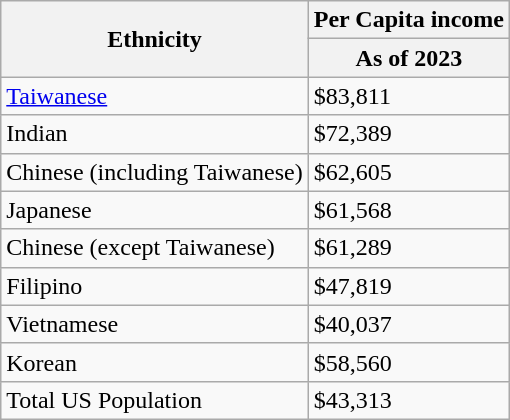<table class="wikitable">
<tr>
<th rowspan="2">Ethnicity</th>
<th>Per Capita income</th>
</tr>
<tr>
<th>As of 2023</th>
</tr>
<tr>
<td><a href='#'>Taiwanese</a></td>
<td>$83,811</td>
</tr>
<tr>
<td>Indian</td>
<td>$72,389</td>
</tr>
<tr>
<td>Chinese (including Taiwanese)</td>
<td>$62,605</td>
</tr>
<tr>
<td>Japanese</td>
<td>$61,568</td>
</tr>
<tr>
<td>Chinese (except Taiwanese)</td>
<td>$61,289</td>
</tr>
<tr>
<td>Filipino</td>
<td>$47,819</td>
</tr>
<tr>
<td>Vietnamese</td>
<td>$40,037</td>
</tr>
<tr>
<td>Korean</td>
<td>$58,560</td>
</tr>
<tr>
<td>Total US Population</td>
<td>$43,313</td>
</tr>
</table>
